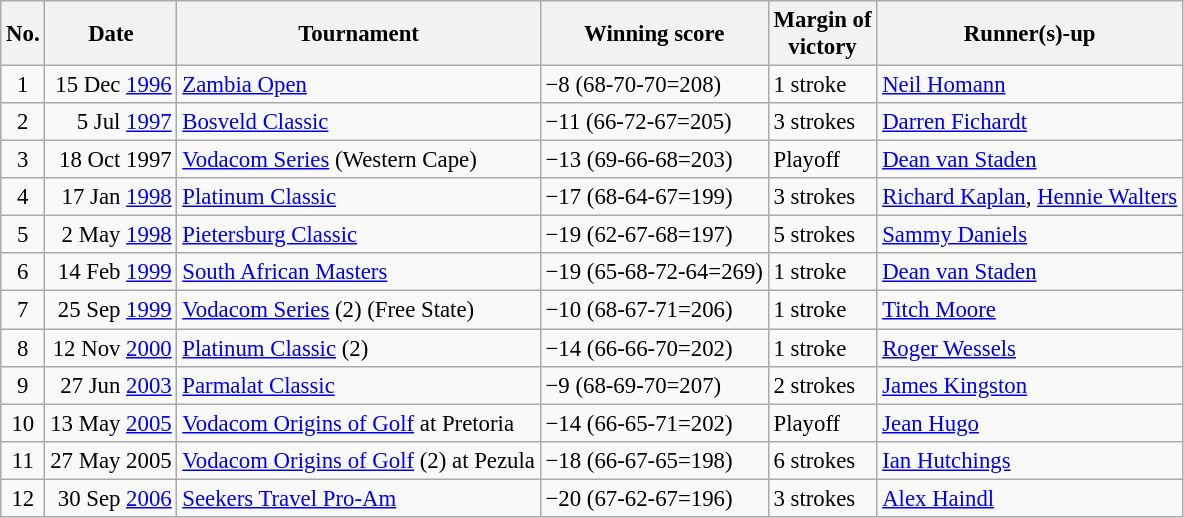<table class="wikitable" style="font-size:95%;">
<tr>
<th>No.</th>
<th>Date</th>
<th>Tournament</th>
<th>Winning score</th>
<th>Margin of<br>victory</th>
<th>Runner(s)-up</th>
</tr>
<tr>
<td align=center>1</td>
<td align=right>15 Dec <a href='#'>1996</a></td>
<td><a href='#'>Zambia Open</a></td>
<td>−8 (68-70-70=208)</td>
<td>1 stroke</td>
<td> <a href='#'>Neil Homann</a></td>
</tr>
<tr>
<td align=center>2</td>
<td align=right>5 Jul <a href='#'>1997</a></td>
<td><a href='#'>Bosveld Classic</a></td>
<td>−11 (66-72-67=205)</td>
<td>3 strokes</td>
<td> <a href='#'>Darren Fichardt</a></td>
</tr>
<tr>
<td align=center>3</td>
<td align=right>18 Oct 1997</td>
<td><a href='#'>Vodacom Series</a> (Western Cape)</td>
<td>−13 (69-66-68=203)</td>
<td>Playoff</td>
<td> <a href='#'>Dean van Staden</a></td>
</tr>
<tr>
<td align=center>4</td>
<td align=right>17 Jan <a href='#'>1998</a></td>
<td><a href='#'>Platinum Classic</a></td>
<td>−17 (68-64-67=199)</td>
<td>3 strokes</td>
<td> <a href='#'>Richard Kaplan</a>,  <a href='#'>Hennie Walters</a></td>
</tr>
<tr>
<td align=center>5</td>
<td align=right>2 May <a href='#'>1998</a></td>
<td><a href='#'>Pietersburg Classic</a></td>
<td>−19 (62-67-68=197)</td>
<td>5 strokes</td>
<td> <a href='#'>Sammy Daniels</a></td>
</tr>
<tr>
<td align=center>6</td>
<td align=right>14 Feb <a href='#'>1999</a></td>
<td><a href='#'>South African Masters</a></td>
<td>−19 (65-68-72-64=269)</td>
<td>1 stroke</td>
<td> <a href='#'>Dean van Staden</a></td>
</tr>
<tr>
<td align=center>7</td>
<td align=right>25 Sep <a href='#'>1999</a></td>
<td><a href='#'>Vodacom Series</a> (2) (Free State)</td>
<td>−10 (68-67-71=206)</td>
<td>1 stroke</td>
<td> <a href='#'>Titch Moore</a></td>
</tr>
<tr>
<td align=center>8</td>
<td align=right>12 Nov <a href='#'>2000</a></td>
<td><a href='#'>Platinum Classic</a> (2)</td>
<td>−14 (66-66-70=202)</td>
<td>1 stroke</td>
<td> <a href='#'>Roger Wessels</a></td>
</tr>
<tr>
<td align=center>9</td>
<td align=right>27 Jun <a href='#'>2003</a></td>
<td><a href='#'>Parmalat Classic</a></td>
<td>−9 (68-69-70=207)</td>
<td>2 strokes</td>
<td> <a href='#'>James Kingston</a></td>
</tr>
<tr>
<td align=center>10</td>
<td align=right>13 May <a href='#'>2005</a></td>
<td><a href='#'>Vodacom Origins of Golf</a> at Pretoria</td>
<td>−14 (66-65-71=202)</td>
<td>Playoff</td>
<td> <a href='#'>Jean Hugo</a></td>
</tr>
<tr>
<td align=center>11</td>
<td align=right>27 May 2005</td>
<td><a href='#'>Vodacom Origins of Golf</a> (2) at Pezula</td>
<td>−18 (66-67-65=198)</td>
<td>6 strokes</td>
<td> <a href='#'>Ian Hutchings</a></td>
</tr>
<tr>
<td align=center>12</td>
<td align=right>30 Sep <a href='#'>2006</a></td>
<td><a href='#'>Seekers Travel Pro-Am</a></td>
<td>−20 (67-62-67=196)</td>
<td>3 strokes</td>
<td> <a href='#'>Alex Haindl</a></td>
</tr>
</table>
